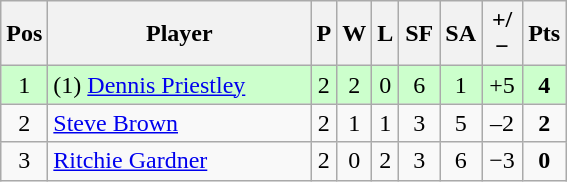<table class="wikitable" style="text-align:center; margin: 1em auto 1em auto, align:left">
<tr>
<th width=20>Pos</th>
<th width=168>Player</th>
<th width=3>P</th>
<th width=3>W</th>
<th width=3>L</th>
<th width=20>SF</th>
<th width=20>SA</th>
<th width=20>+/−</th>
<th width=20>Pts</th>
</tr>
<tr align=center style="background: #ccffcc;">
<td>1</td>
<td align="left"> (1) <a href='#'>Dennis Priestley</a></td>
<td>2</td>
<td>2</td>
<td>0</td>
<td>6</td>
<td>1</td>
<td>+5</td>
<td><strong>4</strong></td>
</tr>
<tr align=center>
<td>2</td>
<td align="left"> <a href='#'>Steve Brown</a></td>
<td>2</td>
<td>1</td>
<td>1</td>
<td>3</td>
<td>5</td>
<td>–2</td>
<td><strong>2</strong></td>
</tr>
<tr align=center>
<td>3</td>
<td align="left"> <a href='#'>Ritchie Gardner</a></td>
<td>2</td>
<td>0</td>
<td>2</td>
<td>3</td>
<td>6</td>
<td>−3</td>
<td><strong>0</strong></td>
</tr>
</table>
